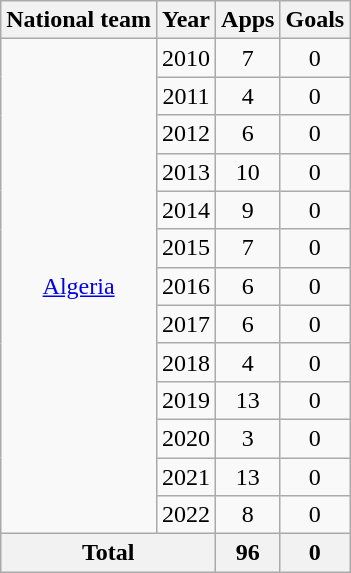<table class="wikitable" style="text-align:center">
<tr>
<th>National team</th>
<th>Year</th>
<th>Apps</th>
<th>Goals</th>
</tr>
<tr>
<td rowspan="13"><a href='#'>Algeria</a></td>
<td>2010</td>
<td>7</td>
<td>0</td>
</tr>
<tr>
<td>2011</td>
<td>4</td>
<td>0</td>
</tr>
<tr>
<td>2012</td>
<td>6</td>
<td>0</td>
</tr>
<tr>
<td>2013</td>
<td>10</td>
<td>0</td>
</tr>
<tr>
<td>2014</td>
<td>9</td>
<td>0</td>
</tr>
<tr>
<td>2015</td>
<td>7</td>
<td>0</td>
</tr>
<tr>
<td>2016</td>
<td>6</td>
<td>0</td>
</tr>
<tr>
<td>2017</td>
<td>6</td>
<td>0</td>
</tr>
<tr>
<td>2018</td>
<td>4</td>
<td>0</td>
</tr>
<tr>
<td>2019</td>
<td>13</td>
<td>0</td>
</tr>
<tr>
<td>2020</td>
<td>3</td>
<td>0</td>
</tr>
<tr>
<td>2021</td>
<td>13</td>
<td>0</td>
</tr>
<tr>
<td>2022</td>
<td>8</td>
<td>0</td>
</tr>
<tr>
<th colspan="2">Total</th>
<th>96</th>
<th>0</th>
</tr>
</table>
